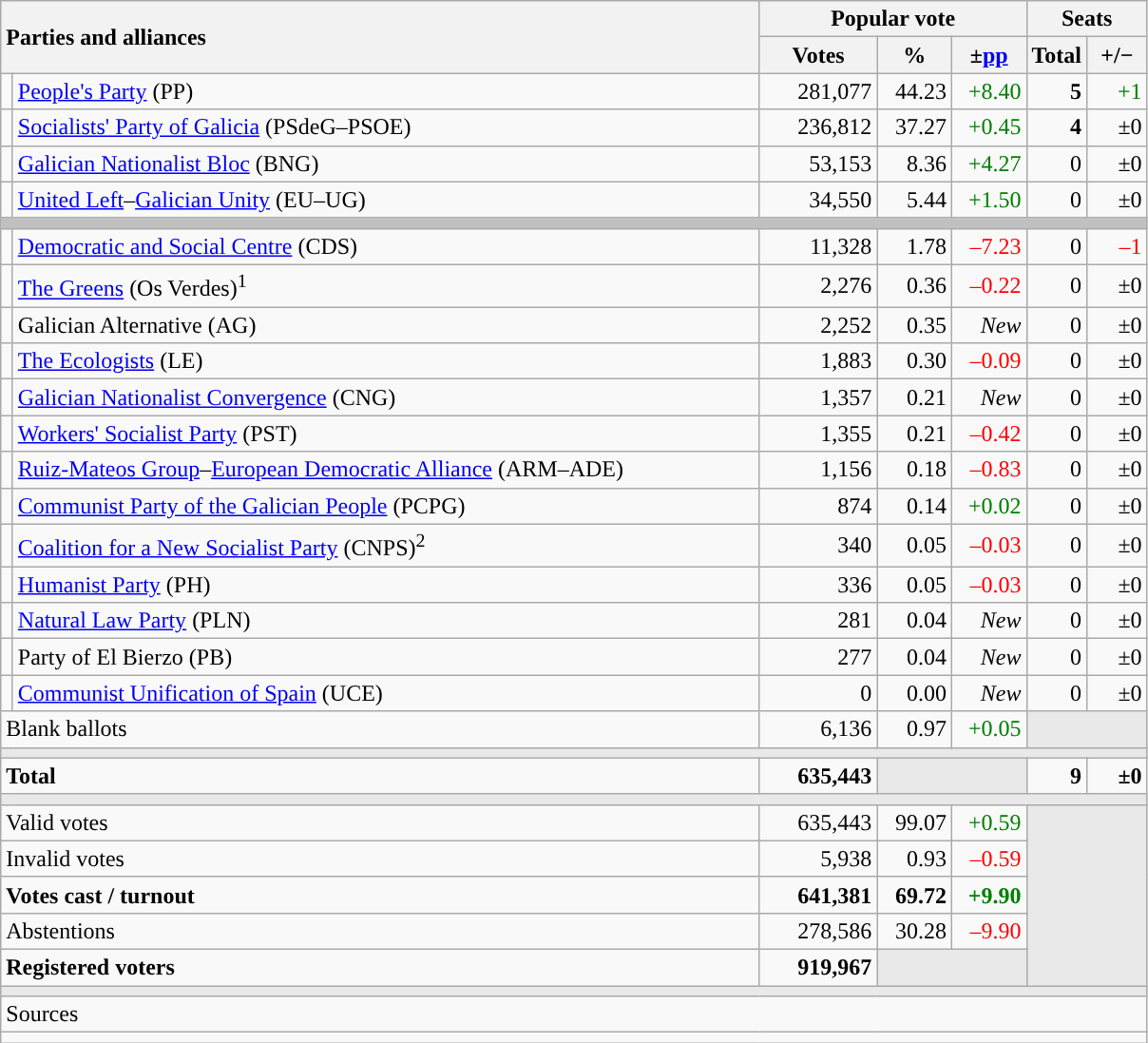<table class="wikitable" style="text-align:right;">
<tr>
<th style="text-align:left;" rowspan="2" colspan="2" width="525">Parties and alliances</th>
<th colspan="3">Popular vote</th>
<th colspan="2">Seats</th>
</tr>
<tr>
<th width="75">Votes</th>
<th width="45">%</th>
<th width="45">±<a href='#'>pp</a></th>
<th width="35">Total</th>
<th width="35">+/−</th>
</tr>
<tr>
<td width="1" style="color:inherit;background:"></td>
<td align="left"><a href='#'>People's Party</a> (PP)</td>
<td>281,077</td>
<td>44.23</td>
<td style="color:green;">+8.40</td>
<td><strong>5</strong></td>
<td style="color:green;">+1</td>
</tr>
<tr>
<td style="color:inherit;background:"></td>
<td align="left"><a href='#'>Socialists' Party of Galicia</a> (PSdeG–PSOE)</td>
<td>236,812</td>
<td>37.27</td>
<td style="color:green;">+0.45</td>
<td><strong>4</strong></td>
<td>±0</td>
</tr>
<tr>
<td style="color:inherit;background:"></td>
<td align="left"><a href='#'>Galician Nationalist Bloc</a> (BNG)</td>
<td>53,153</td>
<td>8.36</td>
<td style="color:green;">+4.27</td>
<td>0</td>
<td>±0</td>
</tr>
<tr>
<td style="color:inherit;background:"></td>
<td align="left"><a href='#'>United Left</a>–<a href='#'>Galician Unity</a> (EU–UG)</td>
<td>34,550</td>
<td>5.44</td>
<td style="color:green;">+1.50</td>
<td>0</td>
<td>±0</td>
</tr>
<tr>
<td colspan="7" bgcolor="#C0C0C0"></td>
</tr>
<tr>
<td style="color:inherit;background:"></td>
<td align="left"><a href='#'>Democratic and Social Centre</a> (CDS)</td>
<td>11,328</td>
<td>1.78</td>
<td style="color:red;">–7.23</td>
<td>0</td>
<td style="color:red;">–1</td>
</tr>
<tr>
<td style="color:inherit;background:"></td>
<td align="left"><a href='#'>The Greens</a> (Os Verdes)<sup>1</sup></td>
<td>2,276</td>
<td>0.36</td>
<td style="color:red;">–0.22</td>
<td>0</td>
<td>±0</td>
</tr>
<tr>
<td style="color:inherit;background:"></td>
<td align="left">Galician Alternative (AG)</td>
<td>2,252</td>
<td>0.35</td>
<td><em>New</em></td>
<td>0</td>
<td>±0</td>
</tr>
<tr>
<td style="color:inherit;background:"></td>
<td align="left"><a href='#'>The Ecologists</a> (LE)</td>
<td>1,883</td>
<td>0.30</td>
<td style="color:red;">–0.09</td>
<td>0</td>
<td>±0</td>
</tr>
<tr>
<td style="color:inherit;background:"></td>
<td align="left"><a href='#'>Galician Nationalist Convergence</a> (CNG)</td>
<td>1,357</td>
<td>0.21</td>
<td><em>New</em></td>
<td>0</td>
<td>±0</td>
</tr>
<tr>
<td style="color:inherit;background:"></td>
<td align="left"><a href='#'>Workers' Socialist Party</a> (PST)</td>
<td>1,355</td>
<td>0.21</td>
<td style="color:red;">–0.42</td>
<td>0</td>
<td>±0</td>
</tr>
<tr>
<td style="color:inherit;background:"></td>
<td align="left"><a href='#'>Ruiz-Mateos Group</a>–<a href='#'>European Democratic Alliance</a> (ARM–ADE)</td>
<td>1,156</td>
<td>0.18</td>
<td style="color:red;">–0.83</td>
<td>0</td>
<td>±0</td>
</tr>
<tr>
<td style="color:inherit;background:"></td>
<td align="left"><a href='#'>Communist Party of the Galician People</a> (PCPG)</td>
<td>874</td>
<td>0.14</td>
<td style="color:green;">+0.02</td>
<td>0</td>
<td>±0</td>
</tr>
<tr>
<td style="color:inherit;background:"></td>
<td align="left"><a href='#'>Coalition for a New Socialist Party</a> (CNPS)<sup>2</sup></td>
<td>340</td>
<td>0.05</td>
<td style="color:red;">–0.03</td>
<td>0</td>
<td>±0</td>
</tr>
<tr>
<td style="color:inherit;background:"></td>
<td align="left"><a href='#'>Humanist Party</a> (PH)</td>
<td>336</td>
<td>0.05</td>
<td style="color:red;">–0.03</td>
<td>0</td>
<td>±0</td>
</tr>
<tr>
<td style="color:inherit;background:"></td>
<td align="left"><a href='#'>Natural Law Party</a> (PLN)</td>
<td>281</td>
<td>0.04</td>
<td><em>New</em></td>
<td>0</td>
<td>±0</td>
</tr>
<tr>
<td style="color:inherit;background:"></td>
<td align="left">Party of El Bierzo (PB)</td>
<td>277</td>
<td>0.04</td>
<td><em>New</em></td>
<td>0</td>
<td>±0</td>
</tr>
<tr>
<td style="color:inherit;background:"></td>
<td align="left"><a href='#'>Communist Unification of Spain</a> (UCE)</td>
<td>0</td>
<td>0.00</td>
<td><em>New</em></td>
<td>0</td>
<td>±0</td>
</tr>
<tr>
<td align="left" colspan="2">Blank ballots</td>
<td>6,136</td>
<td>0.97</td>
<td style="color:green;">+0.05</td>
<td bgcolor="#E9E9E9" colspan="2"></td>
</tr>
<tr>
<td colspan="7" bgcolor="#E9E9E9"></td>
</tr>
<tr style="font-weight:bold;">
<td align="left" colspan="2">Total</td>
<td>635,443</td>
<td bgcolor="#E9E9E9" colspan="2"></td>
<td>9</td>
<td>±0</td>
</tr>
<tr>
<td colspan="7" bgcolor="#E9E9E9"></td>
</tr>
<tr>
<td align="left" colspan="2">Valid votes</td>
<td>635,443</td>
<td>99.07</td>
<td style="color:green;">+0.59</td>
<td bgcolor="#E9E9E9" colspan="2" rowspan="5"></td>
</tr>
<tr>
<td align="left" colspan="2">Invalid votes</td>
<td>5,938</td>
<td>0.93</td>
<td style="color:red;">–0.59</td>
</tr>
<tr style="font-weight:bold;">
<td align="left" colspan="2">Votes cast / turnout</td>
<td>641,381</td>
<td>69.72</td>
<td style="color:green;">+9.90</td>
</tr>
<tr>
<td align="left" colspan="2">Abstentions</td>
<td>278,586</td>
<td>30.28</td>
<td style="color:red;">–9.90</td>
</tr>
<tr style="font-weight:bold;">
<td align="left" colspan="2">Registered voters</td>
<td>919,967</td>
<td bgcolor="#E9E9E9" colspan="2"></td>
</tr>
<tr>
<td colspan="7" bgcolor="#E9E9E9"></td>
</tr>
<tr>
<td align="left" colspan="7">Sources</td>
</tr>
<tr>
<td colspan="7" style="text-align:left; max-width:790px;"></td>
</tr>
</table>
